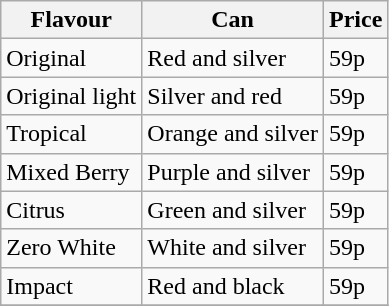<table class="wikitable sortable">
<tr>
<th>Flavour</th>
<th>Can</th>
<th>Price</th>
</tr>
<tr>
<td>Original</td>
<td>Red and silver</td>
<td>59p</td>
</tr>
<tr>
<td>Original light</td>
<td>Silver and red</td>
<td>59p</td>
</tr>
<tr>
<td>Tropical</td>
<td>Orange and silver</td>
<td>59p</td>
</tr>
<tr>
<td>Mixed Berry</td>
<td>Purple and silver</td>
<td>59p</td>
</tr>
<tr>
<td>Citrus</td>
<td>Green and silver</td>
<td>59p</td>
</tr>
<tr>
<td>Zero White</td>
<td>White and silver</td>
<td>59p</td>
</tr>
<tr>
<td>Impact</td>
<td>Red and black</td>
<td>59p</td>
</tr>
<tr>
</tr>
</table>
